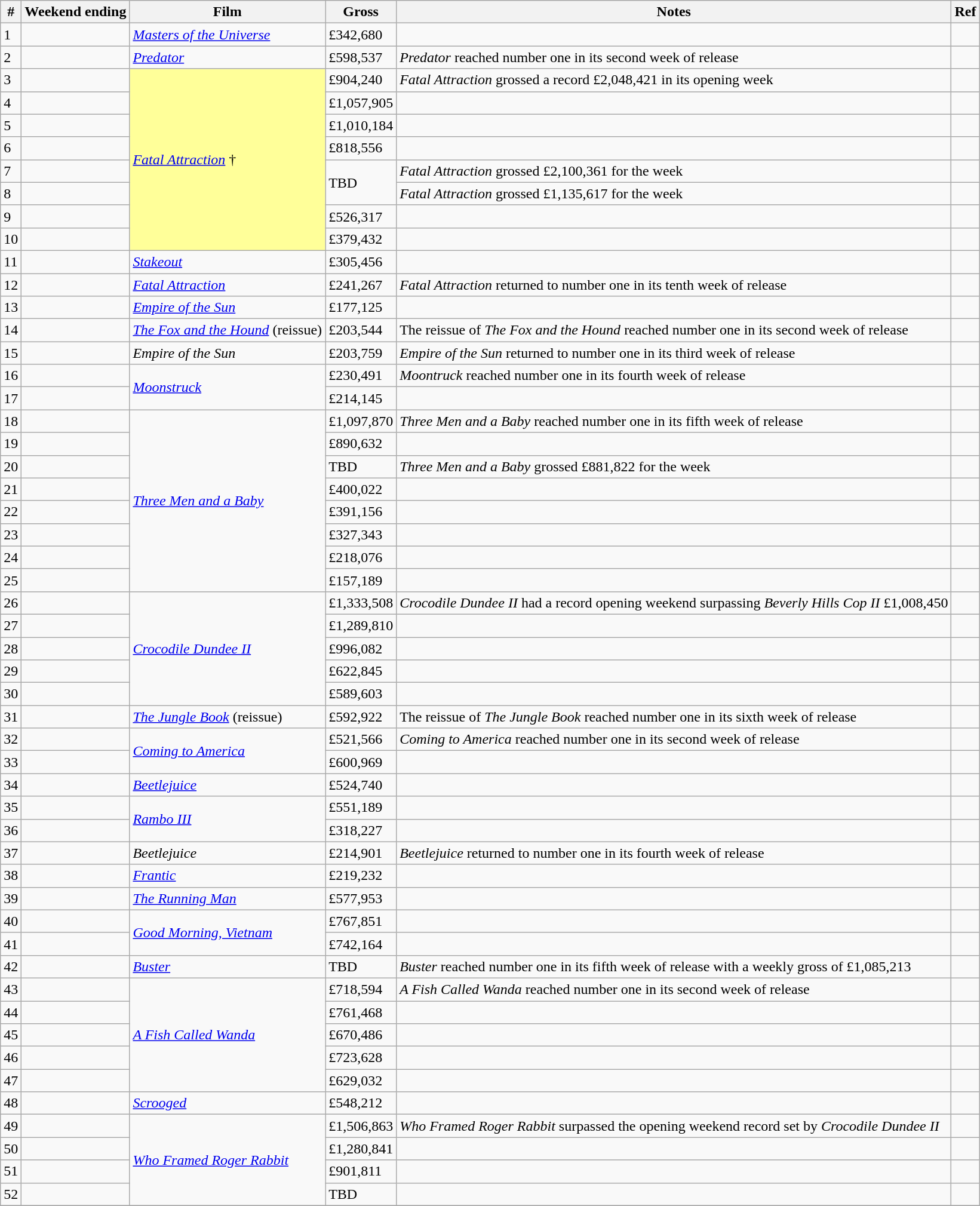<table class="wikitable sortable">
<tr>
<th abbr="Week">#</th>
<th abbr="Date">Weekend ending</th>
<th>Film</th>
<th>Gross</th>
<th>Notes</th>
<th>Ref</th>
</tr>
<tr>
<td>1</td>
<td></td>
<td><em><a href='#'>Masters of the Universe</a></em></td>
<td>£342,680</td>
<td></td>
<td></td>
</tr>
<tr>
<td>2</td>
<td></td>
<td><em><a href='#'>Predator</a></em></td>
<td>£598,537</td>
<td><em>Predator</em> reached number one in its second week of release</td>
<td></td>
</tr>
<tr>
<td>3</td>
<td></td>
<td rowspan="8" style="background-color:#FFFF99"><em><a href='#'>Fatal Attraction</a></em> †</td>
<td>£904,240</td>
<td><em>Fatal Attraction</em> grossed a record £2,048,421 in its opening week</td>
<td></td>
</tr>
<tr>
<td>4</td>
<td></td>
<td>£1,057,905</td>
<td></td>
<td></td>
</tr>
<tr>
<td>5</td>
<td></td>
<td>£1,010,184</td>
<td></td>
<td></td>
</tr>
<tr>
<td>6</td>
<td></td>
<td>£818,556</td>
<td></td>
<td></td>
</tr>
<tr>
<td>7</td>
<td></td>
<td rowspan="2">TBD</td>
<td><em>Fatal Attraction</em> grossed £2,100,361 for the week</td>
<td></td>
</tr>
<tr>
<td>8</td>
<td></td>
<td><em>Fatal Attraction</em> grossed £1,135,617 for the week</td>
<td></td>
</tr>
<tr>
<td>9</td>
<td></td>
<td>£526,317</td>
<td></td>
<td></td>
</tr>
<tr>
<td>10</td>
<td></td>
<td>£379,432</td>
<td></td>
<td></td>
</tr>
<tr>
<td>11</td>
<td></td>
<td><em><a href='#'>Stakeout</a></em></td>
<td>£305,456</td>
<td></td>
<td></td>
</tr>
<tr>
<td>12</td>
<td></td>
<td><em><a href='#'>Fatal Attraction</a></em></td>
<td>£241,267</td>
<td><em>Fatal Attraction</em> returned to number one in its tenth week of release</td>
<td></td>
</tr>
<tr>
<td>13</td>
<td></td>
<td><em><a href='#'>Empire of the Sun</a></em></td>
<td>£177,125</td>
<td></td>
<td></td>
</tr>
<tr>
<td>14</td>
<td></td>
<td><em><a href='#'>The Fox and the Hound</a></em> (reissue)</td>
<td>£203,544</td>
<td>The reissue of <em>The Fox and the Hound</em> reached number one in its second week of release</td>
<td></td>
</tr>
<tr>
<td>15</td>
<td></td>
<td><em>Empire of the Sun</em></td>
<td>£203,759</td>
<td><em>Empire of the Sun</em> returned to number one in its third week of release</td>
<td></td>
</tr>
<tr>
<td>16</td>
<td></td>
<td rowspan="2"><em><a href='#'>Moonstruck</a></em></td>
<td>£230,491</td>
<td><em>Moontruck</em> reached number one in its fourth week of release</td>
<td></td>
</tr>
<tr>
<td>17</td>
<td></td>
<td>£214,145</td>
<td></td>
<td></td>
</tr>
<tr>
<td>18</td>
<td></td>
<td rowspan="8"><em><a href='#'>Three Men and a Baby</a></em></td>
<td>£1,097,870</td>
<td><em>Three Men and a Baby</em> reached number one in its fifth week of release</td>
<td></td>
</tr>
<tr>
<td>19</td>
<td></td>
<td>£890,632</td>
<td></td>
<td></td>
</tr>
<tr>
<td>20</td>
<td></td>
<td>TBD</td>
<td><em>Three Men and a Baby</em> grossed £881,822 for the week</td>
<td></td>
</tr>
<tr>
<td>21</td>
<td></td>
<td>£400,022</td>
<td></td>
<td></td>
</tr>
<tr>
<td>22</td>
<td></td>
<td>£391,156</td>
<td></td>
<td></td>
</tr>
<tr>
<td>23</td>
<td></td>
<td>£327,343</td>
<td></td>
<td></td>
</tr>
<tr>
<td>24</td>
<td></td>
<td>£218,076</td>
<td></td>
<td></td>
</tr>
<tr>
<td>25</td>
<td></td>
<td>£157,189</td>
<td></td>
<td></td>
</tr>
<tr>
<td>26</td>
<td></td>
<td rowspan="5"><em><a href='#'>Crocodile Dundee II</a></em></td>
<td>£1,333,508</td>
<td><em>Crocodile Dundee II</em> had a record opening weekend surpassing <em>Beverly Hills Cop II</em> £1,008,450</td>
<td></td>
</tr>
<tr>
<td>27</td>
<td></td>
<td>£1,289,810</td>
<td></td>
<td></td>
</tr>
<tr>
<td>28</td>
<td></td>
<td>£996,082</td>
<td></td>
<td></td>
</tr>
<tr>
<td>29</td>
<td></td>
<td>£622,845</td>
<td></td>
<td></td>
</tr>
<tr>
<td>30</td>
<td></td>
<td>£589,603</td>
<td></td>
<td></td>
</tr>
<tr>
<td>31</td>
<td></td>
<td><em><a href='#'>The Jungle Book</a></em> (reissue)</td>
<td>£592,922</td>
<td>The reissue of <em>The Jungle Book</em> reached number one in its sixth week of release</td>
<td></td>
</tr>
<tr>
<td>32</td>
<td></td>
<td rowspan="2"><em><a href='#'>Coming to America</a></em></td>
<td>£521,566</td>
<td><em>Coming to America</em> reached number one in its second week of release</td>
<td></td>
</tr>
<tr>
<td>33</td>
<td></td>
<td>£600,969</td>
<td></td>
<td></td>
</tr>
<tr>
<td>34</td>
<td></td>
<td><em><a href='#'>Beetlejuice</a></em></td>
<td>£524,740</td>
<td></td>
<td></td>
</tr>
<tr>
<td>35</td>
<td></td>
<td rowspan="2"><em><a href='#'>Rambo III</a></em></td>
<td>£551,189</td>
<td></td>
<td></td>
</tr>
<tr>
<td>36</td>
<td></td>
<td>£318,227</td>
<td></td>
<td></td>
</tr>
<tr>
<td>37</td>
<td></td>
<td><em>Beetlejuice</em></td>
<td>£214,901</td>
<td><em>Beetlejuice</em> returned to number one in its fourth week of release</td>
<td></td>
</tr>
<tr>
<td>38</td>
<td></td>
<td><em><a href='#'>Frantic</a></em></td>
<td>£219,232</td>
<td></td>
<td></td>
</tr>
<tr>
<td>39</td>
<td></td>
<td><em><a href='#'>The Running Man</a></em></td>
<td>£577,953</td>
<td></td>
<td></td>
</tr>
<tr>
<td>40</td>
<td></td>
<td rowspan="2"><em><a href='#'>Good Morning, Vietnam</a></em></td>
<td>£767,851</td>
<td></td>
<td></td>
</tr>
<tr>
<td>41</td>
<td></td>
<td>£742,164</td>
<td></td>
<td></td>
</tr>
<tr>
<td>42</td>
<td></td>
<td><em><a href='#'>Buster</a></em></td>
<td>TBD</td>
<td><em>Buster</em> reached number one in its fifth week of release with a weekly gross of £1,085,213</td>
<td></td>
</tr>
<tr>
<td>43</td>
<td></td>
<td rowspan="5"><em><a href='#'>A Fish Called Wanda</a></em></td>
<td>£718,594</td>
<td><em>A Fish Called Wanda</em> reached number one in its second week of release</td>
<td></td>
</tr>
<tr>
<td>44</td>
<td></td>
<td>£761,468</td>
<td></td>
<td></td>
</tr>
<tr>
<td>45</td>
<td></td>
<td>£670,486</td>
<td></td>
<td></td>
</tr>
<tr>
<td>46</td>
<td></td>
<td>£723,628</td>
<td></td>
<td></td>
</tr>
<tr>
<td>47</td>
<td></td>
<td>£629,032</td>
<td></td>
<td></td>
</tr>
<tr>
<td>48</td>
<td></td>
<td><em><a href='#'>Scrooged</a></em></td>
<td>£548,212</td>
<td></td>
<td></td>
</tr>
<tr>
<td>49</td>
<td></td>
<td rowspan="4"><em><a href='#'>Who Framed Roger Rabbit</a></em></td>
<td>£1,506,863</td>
<td><em>Who Framed Roger Rabbit</em> surpassed the opening weekend record set by <em>Crocodile Dundee II</em></td>
<td></td>
</tr>
<tr>
<td>50</td>
<td></td>
<td>£1,280,841</td>
<td></td>
<td></td>
</tr>
<tr>
<td>51</td>
<td></td>
<td>£901,811</td>
<td></td>
<td></td>
</tr>
<tr>
<td>52</td>
<td></td>
<td>TBD</td>
<td></td>
<td></td>
</tr>
<tr>
</tr>
</table>
